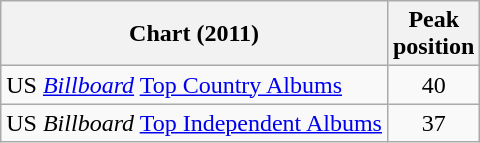<table class="wikitable">
<tr>
<th>Chart (2011)</th>
<th>Peak<br>position</th>
</tr>
<tr>
<td>US <em><a href='#'>Billboard</a></em> <a href='#'>Top Country Albums</a></td>
<td align="center">40</td>
</tr>
<tr>
<td>US <em>Billboard</em> <a href='#'>Top Independent Albums</a></td>
<td align="center">37</td>
</tr>
</table>
